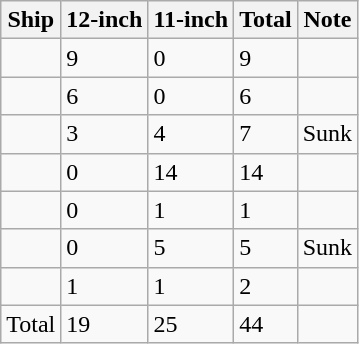<table class="wikitable">
<tr>
<th>Ship</th>
<th>12-inch</th>
<th>11-inch</th>
<th>Total</th>
<th>Note</th>
</tr>
<tr>
<td></td>
<td>9</td>
<td>0</td>
<td>9</td>
<td></td>
</tr>
<tr>
<td></td>
<td>6</td>
<td>0</td>
<td>6</td>
<td></td>
</tr>
<tr>
<td></td>
<td>3</td>
<td>4</td>
<td>7</td>
<td>Sunk</td>
</tr>
<tr>
<td></td>
<td>0</td>
<td>14</td>
<td>14</td>
<td></td>
</tr>
<tr>
<td></td>
<td>0</td>
<td>1</td>
<td>1</td>
<td></td>
</tr>
<tr>
<td></td>
<td>0</td>
<td>5</td>
<td>5</td>
<td>Sunk</td>
</tr>
<tr>
<td></td>
<td>1</td>
<td>1</td>
<td>2</td>
<td></td>
</tr>
<tr>
<td>Total</td>
<td>19</td>
<td>25</td>
<td>44</td>
</tr>
</table>
